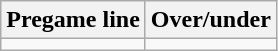<table class="wikitable" style="margin-left: auto; margin-right: auto; border: none; display: inline-table;">
<tr align="center">
<th style=>Pregame line</th>
<th style=>Over/under</th>
</tr>
<tr align="center">
<td></td>
<td></td>
</tr>
</table>
